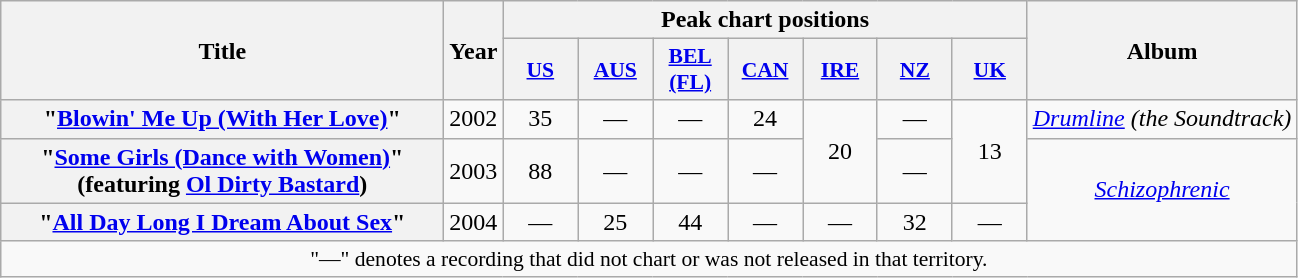<table class="wikitable plainrowheaders" style="text-align:center;">
<tr>
<th scope="col" rowspan="2" style="width:18em;">Title</th>
<th scope="col" rowspan="2">Year</th>
<th colspan="7">Peak chart positions</th>
<th scope="col" rowspan="2">Album</th>
</tr>
<tr>
<th scope="col" style="width:3em;font-size:90%;"><a href='#'>US</a><br></th>
<th scope="col" style="width:3em;font-size:90%;"><a href='#'>AUS</a><br></th>
<th scope="col" style="width:3em;font-size:90%;"><a href='#'>BEL<br>(FL)</a><br></th>
<th scope="col" style="width:3em;font-size:90%;"><a href='#'>CAN</a><br></th>
<th scope="col" style="width:3em;font-size:90%;"><a href='#'>IRE</a><br></th>
<th scope="col" style="width:3em;font-size:90%;"><a href='#'>NZ</a><br></th>
<th scope="col" style="width:3em;font-size:90%;"><a href='#'>UK</a><br></th>
</tr>
<tr>
<th scope="row">"<a href='#'>Blowin' Me Up (With Her Love)</a>"</th>
<td>2002</td>
<td>35</td>
<td>—</td>
<td>—</td>
<td>24</td>
<td rowspan="2">20</td>
<td>—</td>
<td rowspan="2">13</td>
<td><em><a href='#'>Drumline</a> <span>(the Soundtrack)</span></em></td>
</tr>
<tr>
<th scope="row">"<a href='#'>Some Girls (Dance with Women)</a>"<br><span>(featuring <a href='#'>Ol Dirty Bastard</a>)</span></th>
<td>2003</td>
<td>88</td>
<td>—</td>
<td>—</td>
<td>—</td>
<td>—</td>
<td rowspan="2"><em><a href='#'>Schizophrenic</a></em></td>
</tr>
<tr>
<th scope="row">"<a href='#'>All Day Long I Dream About Sex</a>"</th>
<td>2004</td>
<td>—</td>
<td>25</td>
<td>44</td>
<td>—</td>
<td>—</td>
<td>32</td>
<td>—</td>
</tr>
<tr>
<td colspan="11" style="font-size:90%">"—" denotes a recording that did not chart or was not released in that territory.</td>
</tr>
</table>
